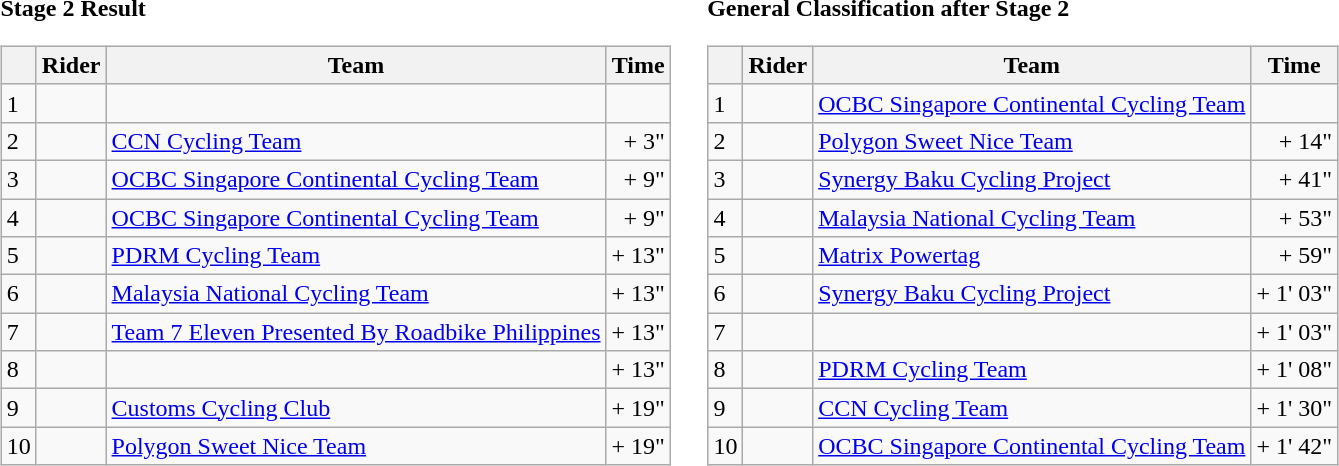<table>
<tr>
<td><strong>Stage 2 Result</strong><br><table class="wikitable">
<tr>
<th></th>
<th>Rider</th>
<th>Team</th>
<th>Time</th>
</tr>
<tr>
<td>1</td>
<td></td>
<td></td>
<td align=right></td>
</tr>
<tr>
<td>2</td>
<td></td>
<td><a href='#'>CCN Cycling Team</a></td>
<td align=right>+ 3"</td>
</tr>
<tr>
<td>3</td>
<td></td>
<td><a href='#'>OCBC Singapore Continental Cycling Team</a></td>
<td align=right>+ 9"</td>
</tr>
<tr>
<td>4</td>
<td></td>
<td><a href='#'>OCBC Singapore Continental Cycling Team</a></td>
<td align=right>+ 9"</td>
</tr>
<tr>
<td>5</td>
<td></td>
<td><a href='#'>PDRM Cycling Team</a></td>
<td align=right>+ 13"</td>
</tr>
<tr>
<td>6</td>
<td></td>
<td><a href='#'>Malaysia National Cycling Team</a></td>
<td align=right>+ 13"</td>
</tr>
<tr>
<td>7</td>
<td></td>
<td><a href='#'>Team 7 Eleven Presented By Roadbike Philippines</a></td>
<td align=right>+ 13"</td>
</tr>
<tr>
<td>8</td>
<td></td>
<td></td>
<td align=right>+ 13"</td>
</tr>
<tr>
<td>9</td>
<td></td>
<td><a href='#'>Customs Cycling Club</a></td>
<td align=right>+ 19"</td>
</tr>
<tr>
<td>10</td>
<td></td>
<td><a href='#'>Polygon Sweet Nice Team</a></td>
<td align=right>+ 19"</td>
</tr>
</table>
</td>
<td></td>
<td><strong>General Classification after Stage 2</strong><br><table class="wikitable">
<tr>
<th></th>
<th>Rider</th>
<th>Team</th>
<th>Time</th>
</tr>
<tr>
<td>1</td>
<td> </td>
<td><a href='#'>OCBC Singapore Continental Cycling Team</a></td>
<td align=right></td>
</tr>
<tr>
<td>2</td>
<td></td>
<td><a href='#'>Polygon Sweet Nice Team</a></td>
<td align=right>+ 14"</td>
</tr>
<tr>
<td>3</td>
<td></td>
<td><a href='#'>Synergy Baku Cycling Project</a></td>
<td align=right>+ 41"</td>
</tr>
<tr>
<td>4</td>
<td></td>
<td><a href='#'>Malaysia National Cycling Team</a></td>
<td align=right>+ 53"</td>
</tr>
<tr>
<td>5</td>
<td></td>
<td><a href='#'>Matrix Powertag</a></td>
<td align=right>+ 59"</td>
</tr>
<tr>
<td>6</td>
<td></td>
<td><a href='#'>Synergy Baku Cycling Project</a></td>
<td align=right>+ 1' 03"</td>
</tr>
<tr>
<td>7</td>
<td></td>
<td></td>
<td align=right>+ 1' 03"</td>
</tr>
<tr>
<td>8</td>
<td></td>
<td><a href='#'>PDRM Cycling Team</a></td>
<td align=right>+ 1' 08"</td>
</tr>
<tr>
<td>9</td>
<td></td>
<td><a href='#'>CCN Cycling Team</a></td>
<td align=right>+ 1' 30"</td>
</tr>
<tr>
<td>10</td>
<td></td>
<td><a href='#'>OCBC Singapore Continental Cycling Team</a></td>
<td align=right>+ 1' 42"</td>
</tr>
</table>
</td>
</tr>
</table>
